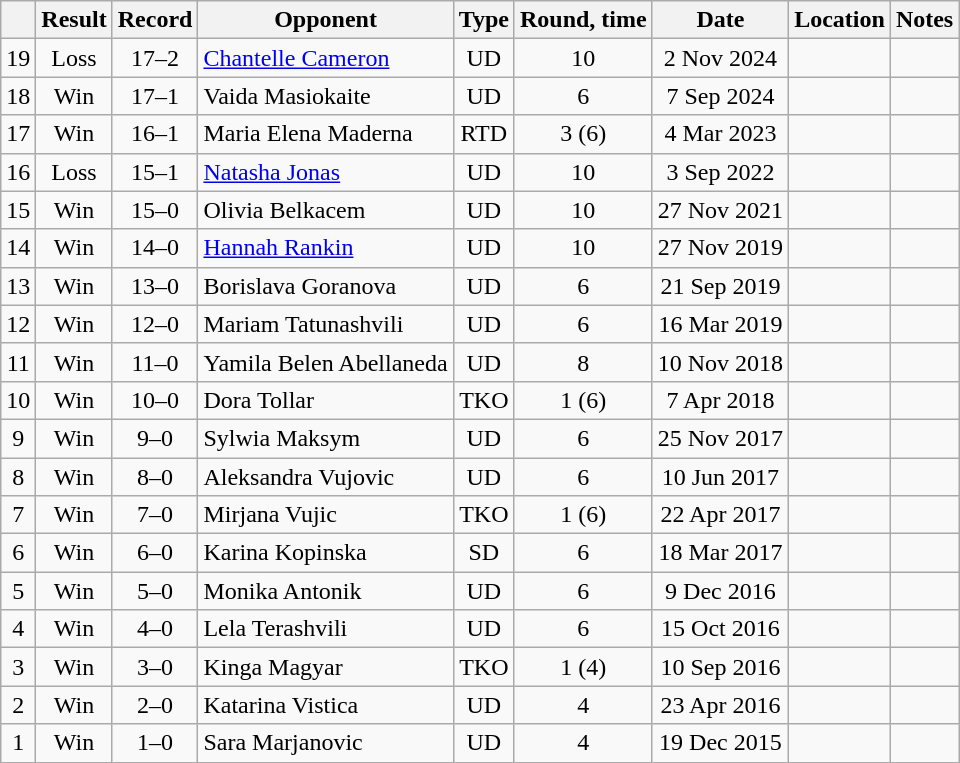<table class=wikitable style=text-align:center>
<tr>
<th></th>
<th>Result</th>
<th>Record</th>
<th>Opponent</th>
<th>Type</th>
<th>Round, time</th>
<th>Date</th>
<th>Location</th>
<th>Notes</th>
</tr>
<tr>
<td>19</td>
<td>Loss</td>
<td>17–2</td>
<td align=left><a href='#'>Chantelle Cameron</a></td>
<td>UD</td>
<td>10</td>
<td>2 Nov 2024</td>
<td align=left></td>
<td align=left></td>
</tr>
<tr>
<td>18</td>
<td>Win</td>
<td>17–1</td>
<td align=left>Vaida Masiokaite</td>
<td>UD</td>
<td>6</td>
<td>7 Sep 2024</td>
<td align=left></td>
<td align=left></td>
</tr>
<tr>
<td>17</td>
<td>Win</td>
<td>16–1</td>
<td align=left>Maria Elena Maderna</td>
<td>RTD</td>
<td>3 (6)</td>
<td>4 Mar 2023</td>
<td align=left></td>
<td align=left></td>
</tr>
<tr>
<td>16</td>
<td>Loss</td>
<td>15–1</td>
<td align=left><a href='#'>Natasha Jonas</a></td>
<td>UD</td>
<td>10</td>
<td>3 Sep 2022</td>
<td align=left></td>
<td align=left></td>
</tr>
<tr>
<td>15</td>
<td>Win</td>
<td>15–0</td>
<td align=left>Olivia Belkacem</td>
<td>UD</td>
<td>10</td>
<td>27 Nov 2021</td>
<td align=left></td>
<td align=left></td>
</tr>
<tr>
<td>14</td>
<td>Win</td>
<td>14–0</td>
<td align=left><a href='#'>Hannah Rankin</a></td>
<td>UD</td>
<td>10</td>
<td>27 Nov 2019</td>
<td align=left></td>
<td align=left></td>
</tr>
<tr>
<td>13</td>
<td>Win</td>
<td>13–0</td>
<td align=left>Borislava Goranova</td>
<td>UD</td>
<td>6</td>
<td>21 Sep 2019</td>
<td align=left></td>
<td align=left></td>
</tr>
<tr>
<td>12</td>
<td>Win</td>
<td>12–0</td>
<td align=left>Mariam Tatunashvili</td>
<td>UD</td>
<td>6</td>
<td>16 Mar 2019</td>
<td align=left></td>
<td align=left></td>
</tr>
<tr>
<td>11</td>
<td>Win</td>
<td>11–0</td>
<td align=left>Yamila Belen Abellaneda</td>
<td>UD</td>
<td>8</td>
<td>10 Nov 2018</td>
<td align=left></td>
<td align=left></td>
</tr>
<tr>
<td>10</td>
<td>Win</td>
<td>10–0</td>
<td align=left>Dora Tollar</td>
<td>TKO</td>
<td>1 (6)</td>
<td>7 Apr 2018</td>
<td align=left></td>
<td align=left></td>
</tr>
<tr>
<td>9</td>
<td>Win</td>
<td>9–0</td>
<td align=left>Sylwia Maksym</td>
<td>UD</td>
<td>6</td>
<td>25 Nov 2017</td>
<td align=left></td>
<td align=left></td>
</tr>
<tr>
<td>8</td>
<td>Win</td>
<td>8–0</td>
<td align=left>Aleksandra Vujovic</td>
<td>UD</td>
<td>6</td>
<td>10 Jun 2017</td>
<td align=left></td>
<td align=left></td>
</tr>
<tr>
<td>7</td>
<td>Win</td>
<td>7–0</td>
<td align=left>Mirjana Vujic</td>
<td>TKO</td>
<td>1 (6)</td>
<td>22 Apr 2017</td>
<td align=left></td>
<td align=left></td>
</tr>
<tr>
<td>6</td>
<td>Win</td>
<td>6–0</td>
<td align=left>Karina Kopinska</td>
<td>SD</td>
<td>6</td>
<td>18 Mar 2017</td>
<td align=left></td>
<td align=left></td>
</tr>
<tr>
<td>5</td>
<td>Win</td>
<td>5–0</td>
<td align=left>Monika Antonik</td>
<td>UD</td>
<td>6</td>
<td>9 Dec 2016</td>
<td align=left></td>
<td align=left></td>
</tr>
<tr>
<td>4</td>
<td>Win</td>
<td>4–0</td>
<td align=left>Lela Terashvili</td>
<td>UD</td>
<td>6</td>
<td>15 Oct 2016</td>
<td align=left></td>
<td align=left></td>
</tr>
<tr>
<td>3</td>
<td>Win</td>
<td>3–0</td>
<td align=left>Kinga Magyar</td>
<td>TKO</td>
<td>1 (4)</td>
<td>10 Sep 2016</td>
<td align=left></td>
<td align=left></td>
</tr>
<tr>
<td>2</td>
<td>Win</td>
<td>2–0</td>
<td align=left>Katarina Vistica</td>
<td>UD</td>
<td>4</td>
<td>23 Apr 2016</td>
<td align=left></td>
<td align=left></td>
</tr>
<tr>
<td>1</td>
<td>Win</td>
<td>1–0</td>
<td align=left>Sara Marjanovic</td>
<td>UD</td>
<td>4</td>
<td>19 Dec 2015</td>
<td align=left></td>
<td align=left></td>
</tr>
</table>
